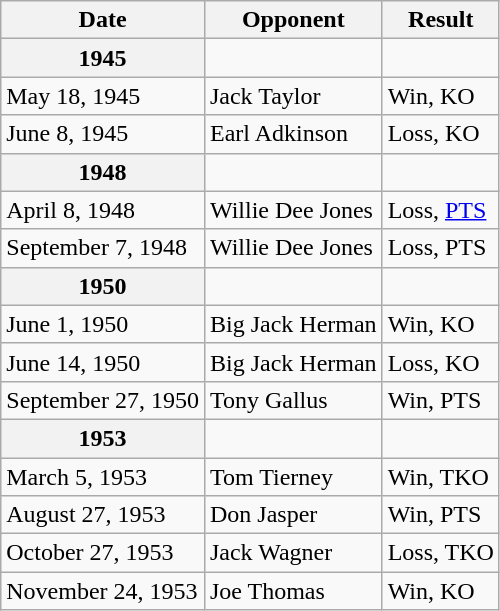<table class="wikitable">
<tr>
<th>Date</th>
<th>Opponent</th>
<th>Result</th>
</tr>
<tr>
<th>1945</th>
<td></td>
<td></td>
</tr>
<tr>
<td>May 18, 1945</td>
<td>Jack Taylor</td>
<td>Win, KO</td>
</tr>
<tr>
<td>June 8, 1945</td>
<td>Earl Adkinson</td>
<td>Loss, KO</td>
</tr>
<tr>
<th>1948</th>
<td></td>
<td></td>
</tr>
<tr>
<td>April 8, 1948</td>
<td>Willie Dee Jones</td>
<td>Loss, <a href='#'>PTS</a></td>
</tr>
<tr>
<td>September 7, 1948</td>
<td>Willie Dee Jones</td>
<td>Loss, PTS</td>
</tr>
<tr>
<th>1950</th>
<td></td>
<td></td>
</tr>
<tr>
<td>June 1, 1950</td>
<td>Big Jack Herman</td>
<td>Win, KO</td>
</tr>
<tr>
<td>June 14, 1950</td>
<td>Big Jack Herman</td>
<td>Loss, KO</td>
</tr>
<tr>
<td>September 27, 1950</td>
<td>Tony Gallus</td>
<td>Win, PTS</td>
</tr>
<tr>
<th>1953</th>
<td></td>
<td></td>
</tr>
<tr>
<td>March 5, 1953</td>
<td>Tom Tierney</td>
<td>Win, TKO</td>
</tr>
<tr>
<td>August 27, 1953</td>
<td>Don Jasper</td>
<td>Win, PTS</td>
</tr>
<tr>
<td>October 27, 1953</td>
<td>Jack Wagner</td>
<td>Loss, TKO</td>
</tr>
<tr>
<td>November 24, 1953</td>
<td>Joe Thomas</td>
<td>Win, KO</td>
</tr>
</table>
